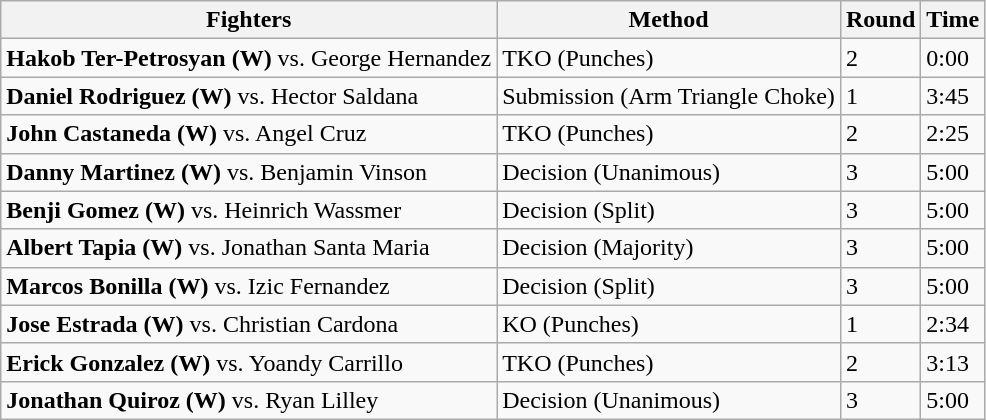<table class="wikitable">
<tr>
<th>Fighters</th>
<th>Method</th>
<th>Round</th>
<th>Time</th>
</tr>
<tr>
<td><strong>Hakob Ter-Petrosyan (W)</strong> vs. George Hernandez</td>
<td>TKO (Punches)</td>
<td>2</td>
<td>0:00</td>
</tr>
<tr>
<td><strong>Daniel Rodriguez (W)</strong> vs. Hector Saldana</td>
<td>Submission (Arm Triangle Choke)</td>
<td>1</td>
<td>3:45</td>
</tr>
<tr>
<td><strong>John Castaneda (W)</strong> vs. Angel Cruz</td>
<td>TKO (Punches)</td>
<td>2</td>
<td>2:25</td>
</tr>
<tr>
<td><strong>Danny Martinez (W)</strong> vs. Benjamin Vinson</td>
<td>Decision (Unanimous)</td>
<td>3</td>
<td>5:00</td>
</tr>
<tr>
<td><strong>Benji Gomez (W)</strong> vs. Heinrich Wassmer</td>
<td>Decision (Split)</td>
<td>3</td>
<td>5:00</td>
</tr>
<tr>
<td><strong>Albert Tapia (W)</strong> vs. Jonathan Santa Maria</td>
<td>Decision (Majority)</td>
<td>3</td>
<td>5:00</td>
</tr>
<tr>
<td><strong>Marcos Bonilla (W)</strong> vs. Izic Fernandez</td>
<td>Decision (Split)</td>
<td>3</td>
<td>5:00</td>
</tr>
<tr>
<td><strong>Jose Estrada (W)</strong> vs. Christian Cardona</td>
<td>KO (Punches)</td>
<td>1</td>
<td>2:34</td>
</tr>
<tr>
<td><strong>Erick Gonzalez (W)</strong> vs. Yoandy Carrillo</td>
<td>TKO (Punches)</td>
<td>2</td>
<td>3:13</td>
</tr>
<tr>
<td><strong>Jonathan Quiroz (W)</strong> vs. Ryan Lilley</td>
<td>Decision (Unanimous)</td>
<td>3</td>
<td>5:00</td>
</tr>
</table>
